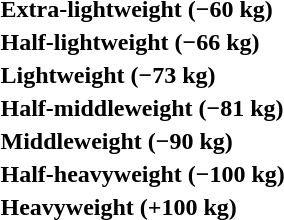<table>
<tr>
<th rowspan=2 style="text-align:left;">Extra-lightweight (−60 kg)</th>
<td rowspan=2></td>
<td rowspan=2></td>
<td></td>
</tr>
<tr>
<td></td>
</tr>
<tr>
<th rowspan=2 style="text-align:left;">Half-lightweight (−66 kg)</th>
<td rowspan=2></td>
<td rowspan=2></td>
<td></td>
</tr>
<tr>
<td></td>
</tr>
<tr>
<th rowspan=2 style="text-align:left;">Lightweight (−73 kg)</th>
<td rowspan=2></td>
<td rowspan=2></td>
<td></td>
</tr>
<tr>
<td></td>
</tr>
<tr>
<th rowspan=2 style="text-align:left;">Half-middleweight (−81 kg)</th>
<td rowspan=2></td>
<td rowspan=2></td>
<td></td>
</tr>
<tr>
<td></td>
</tr>
<tr>
<th rowspan=2 style="text-align:left;">Middleweight (−90 kg)</th>
<td rowspan=2></td>
<td rowspan=2></td>
<td></td>
</tr>
<tr>
<td></td>
</tr>
<tr>
<th rowspan=2 style="text-align:left;">Half-heavyweight (−100 kg)</th>
<td rowspan=2></td>
<td rowspan=2></td>
<td></td>
</tr>
<tr>
<td></td>
</tr>
<tr>
<th rowspan=2 style="text-align:left;">Heavyweight (+100 kg)</th>
<td rowspan=2></td>
<td rowspan=2></td>
<td></td>
</tr>
<tr>
<td></td>
</tr>
</table>
